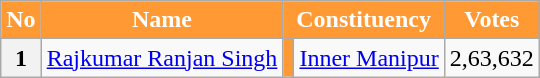<table class="wikitable sortable">
<tr>
<th style="background-color:#FF9933; color:white">No</th>
<th style="background-color:#FF9933; color:white">Name</th>
<th colspan="2" style="background-color:#FF9933; color:white">Constituency</th>
<th style="background-color:#FF9933; color:white">Votes</th>
</tr>
<tr style="text-align:center;">
<th>1</th>
<td><a href='#'>Rajkumar Ranjan Singh</a></td>
<td rowspan=9 bgcolor=#FF9933></td>
<td><a href='#'>Inner Manipur</a></td>
<td>2,63,632</td>
</tr>
</table>
